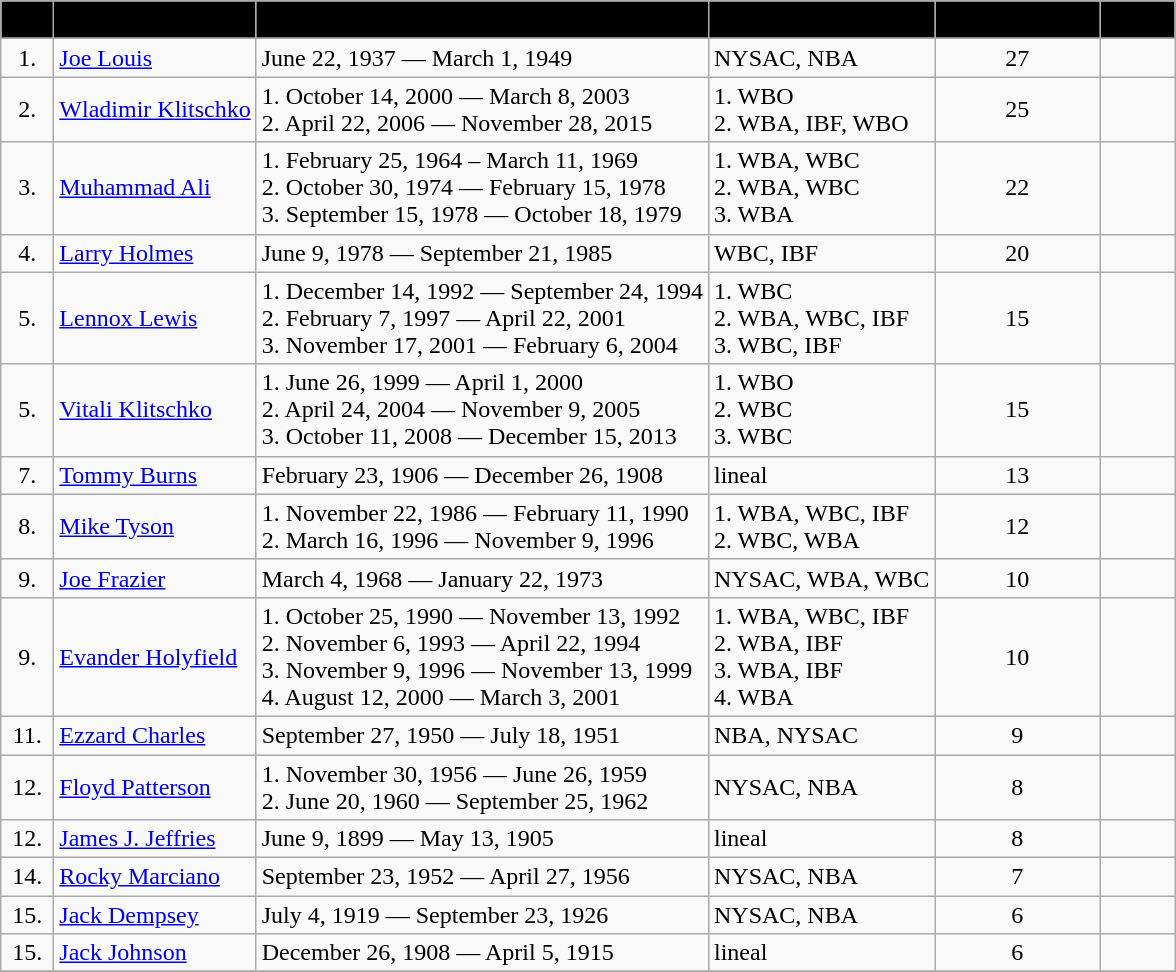<table class="wikitable sortable">
<tr>
<th style="background: #D1EEEE; background: black;« width=»10%"><span>Pos.</span></th>
<th style="background: #D1EEEE; background: black;« width=»10%"><span>Name</span></th>
<th style="background: #D1EEEE; background: black;« width=»10%"><span>Reign began-ended</span></th>
<th style="background: #D1EEEE; background: black;« width=»10%"><span>Recognition</span></th>
<th style="background: #D1EEEE; background: black;« width=»10%"><span>Title fight wins</span></th>
<th style="background: #D1EEEE; background: black;« width=»10%"><span>Fights</span></th>
</tr>
<tr>
</tr>
<tr bgcolor=>
<td align="center">1.</td>
<td><a href='#'>Joe Louis</a></td>
<td>June 22, 1937 — March 1, 1949</td>
<td>NYSAC, NBA</td>
<td align="center">27</td>
<td></td>
</tr>
<tr>
<td align="center">2.</td>
<td><a href='#'>Wladimir Klitschko</a></td>
<td>1. October 14, 2000 — March 8, 2003<br>2. April 22, 2006 — November 28, 2015</td>
<td>1. WBO<br>2. WBA, IBF, WBO</td>
<td align="center">25</td>
<td></td>
</tr>
<tr>
<td align="center">3.</td>
<td><a href='#'>Muhammad Ali</a></td>
<td>1. February 25, 1964 – March 11, 1969<br>2. October 30, 1974 — February 15, 1978<br>3. September 15, 1978 — October 18, 1979</td>
<td>1. WBA, WBC<br>2. WBA, WBC<br>3. WBA</td>
<td align="center">22</td>
<td></td>
</tr>
<tr>
<td align="center">4.</td>
<td><a href='#'>Larry Holmes</a></td>
<td>June 9, 1978 — September 21, 1985</td>
<td>WBC, IBF</td>
<td align="center">20</td>
<td></td>
</tr>
<tr>
<td align="center">5.</td>
<td><a href='#'>Lennox Lewis</a></td>
<td>1. December 14, 1992 — September 24, 1994<br>2. February 7, 1997 — April 22, 2001<br>3. November 17, 2001 — February 6, 2004</td>
<td>1. WBC<br>2. WBA, WBC, IBF<br>3. WBC, IBF</td>
<td align="center">15</td>
<td></td>
</tr>
<tr>
<td align="center">5.</td>
<td><a href='#'>Vitali Klitschko</a></td>
<td>1. June 26, 1999 — April 1, 2000<br>2. April 24, 2004 — November 9, 2005<br>3. October 11, 2008 — December 15, 2013</td>
<td>1. WBO<br>2. WBC<br>3. WBC</td>
<td align="center">15</td>
<td></td>
</tr>
<tr>
<td align="center">7.</td>
<td><a href='#'>Tommy Burns</a></td>
<td>February 23, 1906 — December 26, 1908</td>
<td>lineal</td>
<td align="center">13</td>
<td></td>
</tr>
<tr>
<td align="center">8.</td>
<td><a href='#'>Mike Tyson</a></td>
<td>1. November 22, 1986 — February 11, 1990<br>2. March 16, 1996 — November 9, 1996</td>
<td>1. WBA, WBC, IBF<br>2. WBC, WBA</td>
<td align="center">12</td>
<td></td>
</tr>
<tr>
<td align="center">9.</td>
<td><a href='#'>Joe Frazier</a></td>
<td>March 4, 1968 — January 22, 1973</td>
<td>NYSAC, WBA, WBC</td>
<td align="center">10</td>
<td></td>
</tr>
<tr>
<td align="center">9.</td>
<td><a href='#'>Evander Holyfield</a></td>
<td>1. October 25, 1990 — November 13, 1992<br>2. November 6, 1993 — April 22, 1994<br>3. November 9, 1996 — November 13, 1999<br>4. August 12, 2000 — March 3, 2001</td>
<td>1. WBA, WBC, IBF<br>2. WBA, IBF<br>3. WBA, IBF<br>4. WBA</td>
<td align="center">10</td>
<td></td>
</tr>
<tr>
<td align="center">11.</td>
<td><a href='#'>Ezzard Charles</a></td>
<td>September 27, 1950 — July 18, 1951</td>
<td>NBA, NYSAC</td>
<td align="center">9</td>
<td></td>
</tr>
<tr>
<td align="center">12.</td>
<td><a href='#'>Floyd Patterson</a></td>
<td>1. November 30, 1956 — June 26, 1959<br>2. June 20, 1960 — September 25, 1962</td>
<td>NYSAC, NBA</td>
<td align="center">8</td>
<td></td>
</tr>
<tr>
<td align="center">12.</td>
<td><a href='#'>James J. Jeffries</a></td>
<td>June 9, 1899 — May 13, 1905</td>
<td>lineal</td>
<td align="center">8</td>
<td></td>
</tr>
<tr>
<td align="center">14.</td>
<td><a href='#'>Rocky Marciano</a></td>
<td>September 23, 1952 — April 27, 1956</td>
<td>NYSAC, NBA</td>
<td align="center">7</td>
<td></td>
</tr>
<tr>
<td align="center">15.</td>
<td><a href='#'>Jack Dempsey</a></td>
<td>July 4, 1919 — September 23, 1926</td>
<td>NYSAC, NBA</td>
<td align="center">6</td>
<td></td>
</tr>
<tr>
<td align="center">15.</td>
<td><a href='#'>Jack Johnson</a></td>
<td>December 26, 1908 — April 5, 1915</td>
<td>lineal</td>
<td align="center">6</td>
<td></td>
</tr>
<tr>
</tr>
</table>
